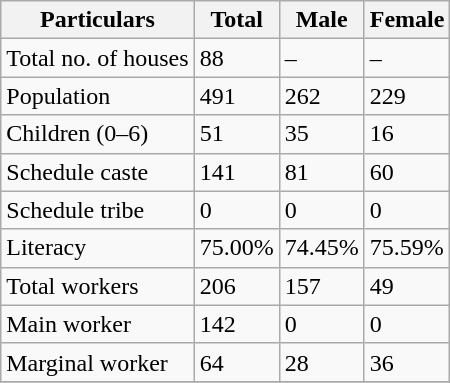<table class="wikitable sortable">
<tr>
<th>Particulars</th>
<th>Total</th>
<th>Male</th>
<th>Female</th>
</tr>
<tr>
<td>Total no. of houses</td>
<td>88</td>
<td>–</td>
<td>–</td>
</tr>
<tr>
<td>Population</td>
<td>491</td>
<td>262</td>
<td>229</td>
</tr>
<tr>
<td>Children (0–6)</td>
<td>51</td>
<td>35</td>
<td>16</td>
</tr>
<tr>
<td>Schedule caste</td>
<td>141</td>
<td>81</td>
<td>60</td>
</tr>
<tr>
<td>Schedule tribe</td>
<td>0</td>
<td>0</td>
<td>0</td>
</tr>
<tr>
<td>Literacy</td>
<td>75.00%</td>
<td>74.45%</td>
<td>75.59%</td>
</tr>
<tr>
<td>Total workers</td>
<td>206</td>
<td>157</td>
<td>49</td>
</tr>
<tr>
<td>Main worker</td>
<td>142</td>
<td>0</td>
<td>0</td>
</tr>
<tr>
<td>Marginal worker</td>
<td>64</td>
<td>28</td>
<td>36</td>
</tr>
<tr>
</tr>
</table>
